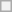<table class="wikitable" style="text-align:center;margin-left: auto; margin-right: auto; border: none;">
<tr>
<th rowspan="8" colspan="2"></th>
</tr>
</table>
